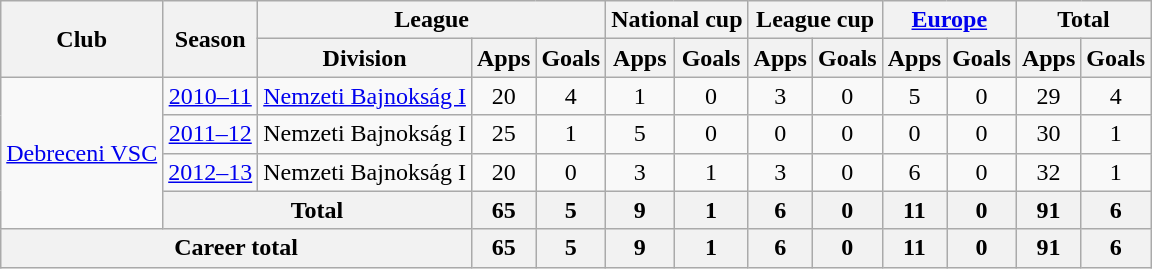<table class="wikitable" style="text-align:center">
<tr>
<th rowspan="2">Club</th>
<th rowspan="2">Season</th>
<th colspan="3">League</th>
<th colspan="2">National cup</th>
<th colspan="2">League cup</th>
<th colspan="2"><a href='#'>Europe</a></th>
<th colspan="2">Total</th>
</tr>
<tr>
<th>Division</th>
<th>Apps</th>
<th>Goals</th>
<th>Apps</th>
<th>Goals</th>
<th>Apps</th>
<th>Goals</th>
<th>Apps</th>
<th>Goals</th>
<th>Apps</th>
<th>Goals</th>
</tr>
<tr>
<td rowspan="4"><a href='#'>Debreceni VSC</a></td>
<td><a href='#'>2010–11</a></td>
<td><a href='#'>Nemzeti Bajnokság I</a></td>
<td>20</td>
<td>4</td>
<td>1</td>
<td>0</td>
<td>3</td>
<td>0</td>
<td>5</td>
<td>0</td>
<td>29</td>
<td>4</td>
</tr>
<tr>
<td><a href='#'>2011–12</a></td>
<td>Nemzeti Bajnokság I</td>
<td>25</td>
<td>1</td>
<td>5</td>
<td>0</td>
<td>0</td>
<td>0</td>
<td>0</td>
<td>0</td>
<td>30</td>
<td>1</td>
</tr>
<tr>
<td><a href='#'>2012–13</a></td>
<td>Nemzeti Bajnokság I</td>
<td>20</td>
<td>0</td>
<td>3</td>
<td>1</td>
<td>3</td>
<td>0</td>
<td>6</td>
<td>0</td>
<td>32</td>
<td>1</td>
</tr>
<tr>
<th colspan="2">Total</th>
<th>65</th>
<th>5</th>
<th>9</th>
<th>1</th>
<th>6</th>
<th>0</th>
<th>11</th>
<th>0</th>
<th>91</th>
<th>6</th>
</tr>
<tr>
<th colspan="3">Career total</th>
<th>65</th>
<th>5</th>
<th>9</th>
<th>1</th>
<th>6</th>
<th>0</th>
<th>11</th>
<th>0</th>
<th>91</th>
<th>6</th>
</tr>
</table>
